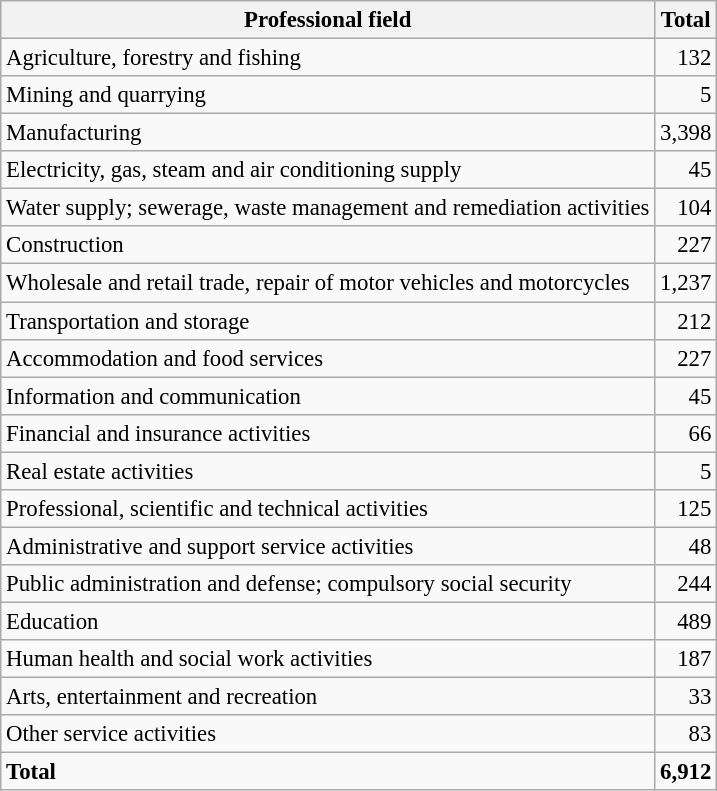<table class="wikitable sortable" style="font-size:95%;">
<tr>
<th>Professional field</th>
<th>Total</th>
</tr>
<tr>
<td>Agriculture, forestry and fishing</td>
<td align="right">132</td>
</tr>
<tr>
<td>Mining and quarrying</td>
<td align="right">5</td>
</tr>
<tr>
<td>Manufacturing</td>
<td align="right">3,398</td>
</tr>
<tr>
<td>Electricity, gas, steam and air conditioning supply</td>
<td align="right">45</td>
</tr>
<tr>
<td>Water supply; sewerage, waste management and remediation activities</td>
<td align="right">104</td>
</tr>
<tr>
<td>Construction</td>
<td align="right">227</td>
</tr>
<tr>
<td>Wholesale and retail trade, repair of motor vehicles and motorcycles</td>
<td align="right">1,237</td>
</tr>
<tr>
<td>Transportation and storage</td>
<td align="right">212</td>
</tr>
<tr>
<td>Accommodation and food services</td>
<td align="right">227</td>
</tr>
<tr>
<td>Information and communication</td>
<td align="right">45</td>
</tr>
<tr>
<td>Financial and insurance activities</td>
<td align="right">66</td>
</tr>
<tr>
<td>Real estate activities</td>
<td align="right">5</td>
</tr>
<tr>
<td>Professional, scientific and technical activities</td>
<td align="right">125</td>
</tr>
<tr>
<td>Administrative and support service activities</td>
<td align="right">48</td>
</tr>
<tr>
<td>Public administration and defense; compulsory social security</td>
<td align="right">244</td>
</tr>
<tr>
<td>Education</td>
<td align="right">489</td>
</tr>
<tr>
<td>Human health and social work activities</td>
<td align="right">187</td>
</tr>
<tr>
<td>Arts, entertainment and recreation</td>
<td align="right">33</td>
</tr>
<tr>
<td>Other service activities</td>
<td align="right">83</td>
</tr>
<tr class="sortbottom">
<td><strong>Total</strong></td>
<td align="right"><strong>6,912</strong></td>
</tr>
</table>
